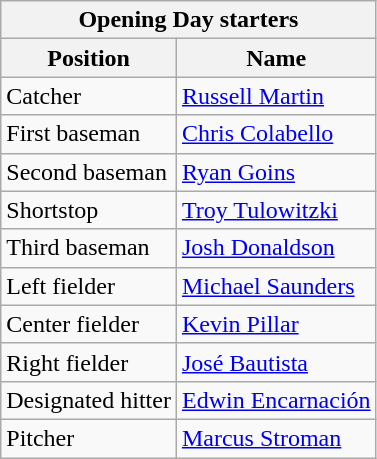<table class="wikitable" style="text-align:left">
<tr>
<th colspan="2">Opening Day starters</th>
</tr>
<tr>
<th>Position</th>
<th>Name</th>
</tr>
<tr>
<td>Catcher</td>
<td><a href='#'>Russell Martin</a></td>
</tr>
<tr>
<td>First baseman</td>
<td><a href='#'>Chris Colabello</a></td>
</tr>
<tr>
<td>Second baseman</td>
<td><a href='#'>Ryan Goins</a></td>
</tr>
<tr>
<td>Shortstop</td>
<td><a href='#'>Troy Tulowitzki</a></td>
</tr>
<tr>
<td>Third baseman</td>
<td><a href='#'>Josh Donaldson</a></td>
</tr>
<tr>
<td>Left fielder</td>
<td><a href='#'>Michael Saunders</a></td>
</tr>
<tr>
<td>Center fielder</td>
<td><a href='#'>Kevin Pillar</a></td>
</tr>
<tr>
<td>Right fielder</td>
<td><a href='#'>José Bautista</a></td>
</tr>
<tr>
<td>Designated hitter</td>
<td><a href='#'>Edwin Encarnación</a></td>
</tr>
<tr>
<td>Pitcher</td>
<td><a href='#'>Marcus Stroman</a></td>
</tr>
</table>
